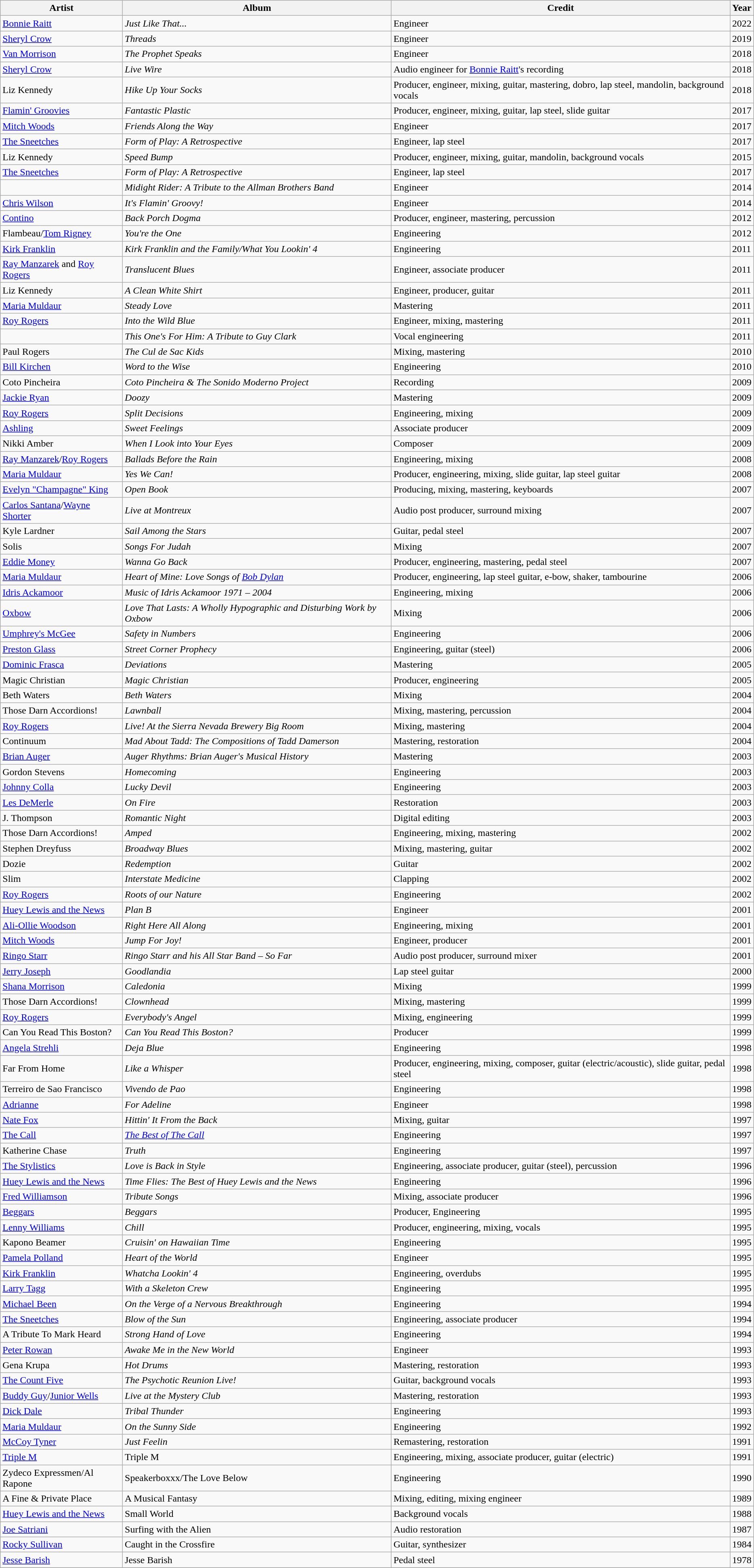<table class="wikitable">
<tr>
<th>Artist</th>
<th>Album</th>
<th>Credit</th>
<th>Year</th>
</tr>
<tr>
<td><a href='#'>Bonnie Raitt</a></td>
<td><em>Just Like That...</em></td>
<td>Engineer</td>
<td>2022</td>
</tr>
<tr>
<td><a href='#'>Sheryl Crow</a></td>
<td><em>Threads</em></td>
<td>Engineer</td>
<td>2019</td>
</tr>
<tr>
<td><a href='#'>Van Morrison</a></td>
<td><em>The Prophet Speaks</em></td>
<td>Engineer</td>
<td>2018</td>
</tr>
<tr>
<td><a href='#'>Sheryl Crow</a></td>
<td><em>Live Wire</em></td>
<td>Audio engineer for <a href='#'>Bonnie Raitt</a>'s recording</td>
<td>2018</td>
</tr>
<tr>
<td>Liz Kennedy</td>
<td><em>Hike Up Your Socks</em></td>
<td>Producer, engineer, mixing, guitar, mastering, dobro, lap steel, mandolin, background vocals</td>
<td>2018</td>
</tr>
<tr>
<td><a href='#'>Flamin' Groovies</a></td>
<td><em>Fantastic Plastic</em></td>
<td>Producer, engineer, mixing, guitar, lap steel, slide guitar</td>
<td>2017</td>
</tr>
<tr>
<td><a href='#'>Mitch Woods</a></td>
<td><em>Friends Along the Way</em></td>
<td>Engineer</td>
<td>2017</td>
</tr>
<tr>
<td><a href='#'>The Sneetches</a></td>
<td><em>Form of Play: A Retrospective</em></td>
<td>Engineer, lap steel</td>
<td>2017</td>
</tr>
<tr>
<td>Liz Kennedy</td>
<td><em>Speed Bump</em></td>
<td>Producer, engineer, mixing, guitar, mandolin, background vocals</td>
<td>2015</td>
</tr>
<tr>
<td><a href='#'>The Sneetches</a></td>
<td><em>Form of Play: A Retrospective</em></td>
<td>Engineer, lap steel</td>
<td>2017</td>
</tr>
<tr>
<td></td>
<td><em>Midight Rider: A Tribute to the Allman Brothers Band</em></td>
<td>Engineer</td>
<td>2014</td>
</tr>
<tr>
<td><a href='#'>Chris Wilson</a></td>
<td><em>It's Flamin' Groovy!</em></td>
<td>Engineer</td>
<td>2014</td>
</tr>
<tr>
<td><a href='#'>Contino</a></td>
<td><em>Back Porch Dogma</em></td>
<td>Producer, engineer, mastering, percussion</td>
<td>2012</td>
</tr>
<tr>
<td>Flambeau/<a href='#'>Tom Rigney</a></td>
<td><em>You're the One</em></td>
<td>Engineering</td>
<td>2012</td>
</tr>
<tr>
<td><a href='#'>Kirk Franklin</a></td>
<td><em>Kirk Franklin and the Family/What You Lookin' 4</em></td>
<td>Engineering</td>
<td>2011</td>
</tr>
<tr>
<td><a href='#'>Ray Manzarek</a> and <a href='#'>Roy Rogers</a></td>
<td><em>Translucent Blues</em></td>
<td>Engineer, associate producer</td>
<td>2011</td>
</tr>
<tr>
<td>Liz Kennedy</td>
<td><em>A Clean White Shirt</em></td>
<td>Engineer, producer, guitar</td>
<td>2011</td>
</tr>
<tr>
<td><a href='#'>Maria Muldaur</a></td>
<td><em>Steady Love</em></td>
<td>Mastering</td>
<td>2011</td>
</tr>
<tr>
<td><a href='#'>Roy Rogers</a></td>
<td><em>Into the Wild Blue</em></td>
<td>Engineer, mixing, mastering</td>
<td>2011</td>
</tr>
<tr>
<td></td>
<td><em>This One's For Him: A Tribute to Guy Clark</em></td>
<td>Vocal engineering</td>
<td>2011</td>
</tr>
<tr>
<td>Paul Rogers</td>
<td><em>The Cul de Sac Kids</em></td>
<td>Mixing, mastering</td>
<td>2010</td>
</tr>
<tr>
<td><a href='#'>Bill Kirchen</a></td>
<td><em>Word to the Wise</em></td>
<td>Engineering</td>
<td>2010</td>
</tr>
<tr>
<td>Coto Pincheira</td>
<td><em>Coto Pincheira & The Sonido Moderno Project</em></td>
<td>Recording</td>
<td>2009</td>
</tr>
<tr>
<td><a href='#'>Jackie Ryan</a></td>
<td><em>Doozy</em></td>
<td>Mastering</td>
<td>2009</td>
</tr>
<tr>
<td><a href='#'>Roy Rogers</a></td>
<td><em>Split Decisions</em></td>
<td>Engineering, mixing</td>
<td>2009</td>
</tr>
<tr>
<td><a href='#'>Ashling</a></td>
<td><em>Sweet Feelings</em></td>
<td>Associate producer</td>
<td>2009</td>
</tr>
<tr>
<td>Nikki Amber</td>
<td><em>When I Look into Your Eyes</em></td>
<td>Composer</td>
<td>2009</td>
</tr>
<tr>
<td><a href='#'>Ray Manzarek</a>/<a href='#'>Roy Rogers</a></td>
<td><em>Ballads Before the Rain</em></td>
<td>Engineering, mixing</td>
<td>2008</td>
</tr>
<tr>
<td><a href='#'>Maria Muldaur</a></td>
<td><em>Yes We Can!</em></td>
<td>Producer, engineering, mixing, slide guitar, lap steel guitar</td>
<td>2008</td>
</tr>
<tr>
<td><a href='#'>Evelyn "Champagne" King</a></td>
<td><em>Open Book</em></td>
<td>Producing, mixing, mastering, keyboards</td>
<td>2007</td>
</tr>
<tr>
<td><a href='#'>Carlos Santana</a>/<a href='#'>Wayne Shorter</a></td>
<td><em>Live at Montreux</em></td>
<td>Audio post producer, surround mixing</td>
<td>2007</td>
</tr>
<tr>
<td>Kyle Lardner</td>
<td><em>Sail Among the Stars</em></td>
<td>Guitar, pedal steel</td>
<td>2007</td>
</tr>
<tr>
<td>Solis</td>
<td><em>Songs For Judah</em></td>
<td>Mixing</td>
<td>2007</td>
</tr>
<tr>
<td><a href='#'>Eddie Money</a></td>
<td><em>Wanna Go Back</em></td>
<td>Producer, engineering, mastering, pedal steel</td>
<td>2007</td>
</tr>
<tr>
<td><a href='#'>Maria Muldaur</a></td>
<td><em>Heart of Mine: Love Songs of <a href='#'>Bob Dylan</a></em></td>
<td>Producer, engineering, lap steel guitar, e-bow, shaker, tambourine</td>
<td>2006</td>
</tr>
<tr>
<td><a href='#'>Idris Ackamoor</a></td>
<td><em> Music of Idris Ackamoor 1971 – 2004</em></td>
<td>Engineering, mixing</td>
<td>2006</td>
</tr>
<tr>
<td><a href='#'>Oxbow</a></td>
<td><em>Love That Lasts: A Wholly Hypographic and Disturbing Work by Oxbow</em></td>
<td>Mixing</td>
<td>2006</td>
</tr>
<tr>
<td><a href='#'>Umphrey's McGee</a></td>
<td><em>Safety in Numbers</em></td>
<td>Engineering</td>
<td>2006</td>
</tr>
<tr>
<td><a href='#'>Preston Glass</a></td>
<td><em>Street Corner Prophecy</em></td>
<td>Engineering, guitar (steel)</td>
<td>2006</td>
</tr>
<tr>
<td><a href='#'>Dominic Frasca</a></td>
<td><em>Deviations</em></td>
<td>Mastering</td>
<td>2005</td>
</tr>
<tr>
<td>Magic Christian</td>
<td><em>Magic Christian</em></td>
<td>Producer, engineering</td>
<td>2005</td>
</tr>
<tr>
<td>Beth Waters</td>
<td><em>Beth Waters</em></td>
<td>Mixing</td>
<td>2004</td>
</tr>
<tr>
<td>Those Darn Accordions!</td>
<td><em>Lawnball</em></td>
<td>Mixing, mastering, percussion</td>
<td>2004</td>
</tr>
<tr>
<td><a href='#'>Roy Rogers</a></td>
<td><em>Live! At the Sierra Nevada Brewery Big Room</em></td>
<td>Mixing, mastering</td>
<td>2004</td>
</tr>
<tr>
<td>Continuum</td>
<td><em>Mad About Tadd: The Compositions of Tadd Damerson</em></td>
<td>Mastering, restoration</td>
<td>2004</td>
</tr>
<tr>
<td><a href='#'>Brian Auger</a></td>
<td><em>Auger Rhythms: Brian Auger's Musical History</em></td>
<td>Mastering</td>
<td>2003</td>
</tr>
<tr>
<td>Gordon Stevens</td>
<td><em>Homecoming</em></td>
<td>Engineering</td>
<td>2003</td>
</tr>
<tr>
<td><a href='#'>Johnny Colla</a></td>
<td><em>Lucky Devil</em></td>
<td>Engineering</td>
<td>2003</td>
</tr>
<tr>
<td><a href='#'>Les DeMerle</a></td>
<td><em>On Fire</em></td>
<td>Restoration</td>
<td>2003</td>
</tr>
<tr>
<td>J. Thompson</td>
<td><em>Romantic Night</em></td>
<td>Digital editing</td>
<td>2003</td>
</tr>
<tr>
<td>Those Darn Accordions!</td>
<td><em>Amped</em></td>
<td>Engineering, mixing, mastering</td>
<td>2002</td>
</tr>
<tr>
<td>Stephen Dreyfuss</td>
<td><em>Broadway Blues</em></td>
<td>Mixing, mastering, guitar</td>
<td>2002</td>
</tr>
<tr>
<td>Dozie</td>
<td><em>Redemption</em></td>
<td>Guitar</td>
<td>2002</td>
</tr>
<tr |->
<td>Slim</td>
<td><em>Interstate Medicine</em></td>
<td>Clapping</td>
<td>2002</td>
</tr>
<tr>
<td><a href='#'>Roy Rogers</a></td>
<td><em>Roots of our Nature</em></td>
<td>Engineering</td>
<td>2002</td>
</tr>
<tr>
<td><a href='#'>Huey Lewis and the News</a></td>
<td><em>Plan B</em></td>
<td>Engineer</td>
<td>2001</td>
</tr>
<tr>
<td><a href='#'>Ali-Ollie Woodson</a></td>
<td><em>Right Here All Along</em></td>
<td>Engineering, mixing</td>
<td>2001</td>
</tr>
<tr>
<td><a href='#'>Mitch Woods</a></td>
<td><em>Jump For Joy!</em></td>
<td>Engineer, producer</td>
<td>2001</td>
</tr>
<tr>
<td><a href='#'>Ringo Starr</a></td>
<td><em>Ringo Starr and his All Star Band – So Far</em></td>
<td>Audio post producer, surround mixer</td>
<td>2001</td>
</tr>
<tr>
<td><a href='#'>Jerry Joseph</a></td>
<td><em>Goodlandia</em></td>
<td>Lap steel guitar</td>
<td>2000</td>
</tr>
<tr>
<td><a href='#'>Shana Morrison</a></td>
<td><em>Caledonia</em></td>
<td>Mixing</td>
<td>1999</td>
</tr>
<tr>
<td>Those Darn Accordions!</td>
<td><em>Clownhead</em></td>
<td>Mixing, mastering</td>
<td>1999</td>
</tr>
<tr>
<td><a href='#'>Roy Rogers</a></td>
<td><em>Everybody's Angel</em></td>
<td>Mixing, engineering</td>
<td>1999</td>
</tr>
<tr>
<td>Can You Read This Boston?</td>
<td><em>Can You Read This Boston?</em></td>
<td>Producer</td>
<td>1999</td>
</tr>
<tr>
<td><a href='#'>Angela Strehli</a></td>
<td><em>Deja Blue</em></td>
<td>Engineering</td>
<td>1998</td>
</tr>
<tr>
<td>Far From Home</td>
<td><em>Like a Whisper</em></td>
<td>Producer, engineering, mixing, composer, guitar (electric/acoustic), slide guitar, pedal steel</td>
<td>1998</td>
</tr>
<tr>
<td>Terreiro de Sao Francisco</td>
<td><em>Vivendo de Pao</em></td>
<td>Engineering</td>
<td>1998</td>
</tr>
<tr>
<td><a href='#'>Adrianne</a></td>
<td><em>For Adeline</em></td>
<td>Engineer</td>
<td>1998</td>
</tr>
<tr>
<td><a href='#'>Nate Fox</a></td>
<td><em>Hittin' It From the Back</em></td>
<td>Mixing, guitar</td>
<td>1997</td>
</tr>
<tr>
<td><a href='#'>The Call</a></td>
<td><em><a href='#'>The Best of The Call</a></em></td>
<td>Engineering</td>
<td>1997</td>
</tr>
<tr>
<td>Katherine Chase</td>
<td><em>Truth</em></td>
<td>Engineering</td>
<td>1997</td>
</tr>
<tr>
<td><a href='#'>The Stylistics</a></td>
<td><em>Love is Back in Style</em></td>
<td>Engineering, associate producer, guitar (steel), percussion</td>
<td>1996</td>
</tr>
<tr>
<td><a href='#'>Huey Lewis and the News</a></td>
<td><em>Time Flies: The Best of Huey Lewis and the News</em></td>
<td>Engineering</td>
<td>1996</td>
</tr>
<tr>
<td><a href='#'>Fred Williamson</a></td>
<td><em>Tribute Songs</em></td>
<td>Mixing, associate producer</td>
<td>1996</td>
</tr>
<tr>
<td><a href='#'>Beggars</a></td>
<td><em>Beggars</em></td>
<td>Producer, Engineering</td>
<td>1995</td>
</tr>
<tr>
<td><a href='#'>Lenny Williams</a></td>
<td><em>Chill</em></td>
<td>Producer, engineering, mixing, vocals</td>
<td>1995</td>
</tr>
<tr>
<td>Kapono Beamer</td>
<td><em>Cruisin' on Hawaiian Time</em></td>
<td>Engineering</td>
<td>1995</td>
</tr>
<tr>
<td><a href='#'>Pamela Polland</a></td>
<td><em>Heart of the World</em></td>
<td>Engineer</td>
<td>1995</td>
</tr>
<tr>
<td><a href='#'>Kirk Franklin</a></td>
<td><em>Whatcha Lookin' 4</em></td>
<td>Engineering, overdubs</td>
<td>1995</td>
</tr>
<tr>
<td><a href='#'>Larry Tagg</a></td>
<td><em>With a Skeleton Crew</em></td>
<td>Engineering</td>
<td>1995</td>
</tr>
<tr>
<td><a href='#'>Michael Been</a></td>
<td><em>On the Verge of a Nervous Breakthrough</em></td>
<td>Engineering</td>
<td>1994</td>
</tr>
<tr>
<td><a href='#'>The Sneetches</a></td>
<td><em>Blow of the Sun</em></td>
<td>Engineering, associate producer</td>
<td>1994</td>
</tr>
<tr>
<td>A Tribute To Mark Heard</td>
<td><em>Strong Hand of Love</em></td>
<td>Engineering</td>
<td>1994</td>
</tr>
<tr>
<td><a href='#'>Peter Rowan</a></td>
<td><em>Awake Me in the New World</em></td>
<td>Engineer</td>
<td>1993</td>
</tr>
<tr>
<td>Gena Krupa</td>
<td><em>Hot Drums</em></td>
<td>Mastering, restoration</td>
<td>1993</td>
</tr>
<tr>
<td><a href='#'>The Count Five</a></td>
<td><em>The Psychotic Reunion Live!</em></td>
<td>Guitar, background vocals</td>
<td>1993</td>
</tr>
<tr>
<td><a href='#'>Buddy Guy</a>/<a href='#'>Junior Wells</a></td>
<td><em>Live at the Mystery Club</em></td>
<td>Mastering, restoration</td>
<td>1993</td>
</tr>
<tr>
<td><a href='#'>Dick Dale</a></td>
<td><em>Tribal Thunder</em></td>
<td>Engineering</td>
<td>1993</td>
</tr>
<tr>
<td><a href='#'>Maria Muldaur</a></td>
<td><em>On the Sunny Side</em></td>
<td>Engineering</td>
<td>1992</td>
</tr>
<tr>
<td><a href='#'>McCoy Tyner</a></td>
<td><em>Just Feelin<strong></td>
<td>Remastering, restoration</td>
<td>1991</td>
</tr>
<tr>
<td><a href='#'>Triple M</a></td>
<td></em>Triple M<em></td>
<td>Engineering, mixing, associate producer, guitar (electric)</td>
<td>1991</td>
</tr>
<tr>
<td>Zydeco Expressmen/Al Rapone</td>
<td></em>Speakerboxxx/The Love Below<em></td>
<td>Engineering</td>
<td>1990</td>
</tr>
<tr>
<td>A Fine & Private Place</td>
<td></em>A Musical Fantasy<em></td>
<td>Mixing, editing, mixing engineer</td>
<td>1989</td>
</tr>
<tr>
<td><a href='#'>Huey Lewis and the News</a></td>
<td></em>Small World<em></td>
<td>Background vocals</td>
<td>1988</td>
</tr>
<tr>
<td><a href='#'>Joe Satriani</a></td>
<td></em>Surfing with the Alien<em></td>
<td>Audio restoration</td>
<td>1987</td>
</tr>
<tr>
<td><a href='#'>Rocky Sullivan</a></td>
<td></em>Caught in the Crossfire<em></td>
<td>Guitar, synthesizer</td>
<td>1984</td>
</tr>
<tr>
<td><a href='#'>Jesse Barish</a></td>
<td></em>Jesse Barish<em></td>
<td>Pedal steel</td>
<td>1978</td>
</tr>
<tr>
</tr>
</table>
